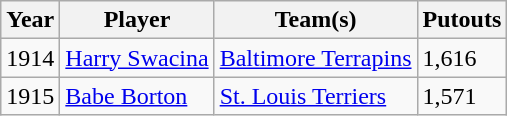<table class="wikitable sortable">
<tr>
<th>Year</th>
<th>Player</th>
<th>Team(s)</th>
<th>Putouts</th>
</tr>
<tr>
<td>1914</td>
<td><a href='#'>Harry Swacina</a></td>
<td><a href='#'>Baltimore Terrapins</a></td>
<td>1,616</td>
</tr>
<tr>
<td>1915</td>
<td><a href='#'>Babe Borton</a></td>
<td><a href='#'>St. Louis Terriers</a></td>
<td>1,571</td>
</tr>
</table>
